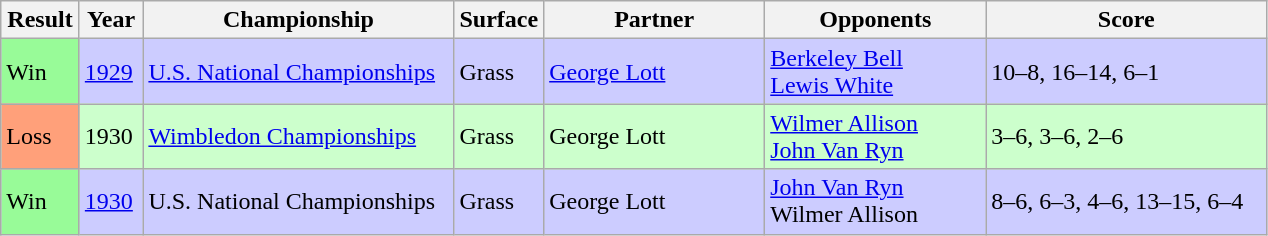<table class='sortable wikitable'>
<tr>
<th style="width:45px">Result</th>
<th style="width:35px">Year</th>
<th style="width:200px">Championship</th>
<th style="width:50px">Surface</th>
<th style="width:140px">Partner</th>
<th style="width:140px">Opponents</th>
<th style="width:180px" class="unsortable">Score</th>
</tr>
<tr style="background:#ccccff">
<td style="background:#98FB98;">Win</td>
<td><a href='#'>1929</a></td>
<td><a href='#'>U.S. National Championships</a></td>
<td>Grass</td>
<td> <a href='#'>George Lott</a></td>
<td> <a href='#'>Berkeley Bell</a> <br>  <a href='#'>Lewis White</a></td>
<td>10–8, 16–14, 6–1</td>
</tr>
<tr style="background:#ccffcc">
<td style="background:#FFA07A;">Loss</td>
<td>1930</td>
<td><a href='#'>Wimbledon Championships</a></td>
<td>Grass</td>
<td> George Lott</td>
<td> <a href='#'>Wilmer Allison</a> <br>  <a href='#'>John Van Ryn</a></td>
<td>3–6, 3–6, 2–6</td>
</tr>
<tr style="background:#ccccff">
<td style="background:#98FB98;">Win</td>
<td><a href='#'>1930</a></td>
<td>U.S. National Championships</td>
<td>Grass</td>
<td> George Lott</td>
<td> <a href='#'>John Van Ryn</a> <br>  Wilmer Allison</td>
<td>8–6, 6–3, 4–6, 13–15, 6–4</td>
</tr>
</table>
